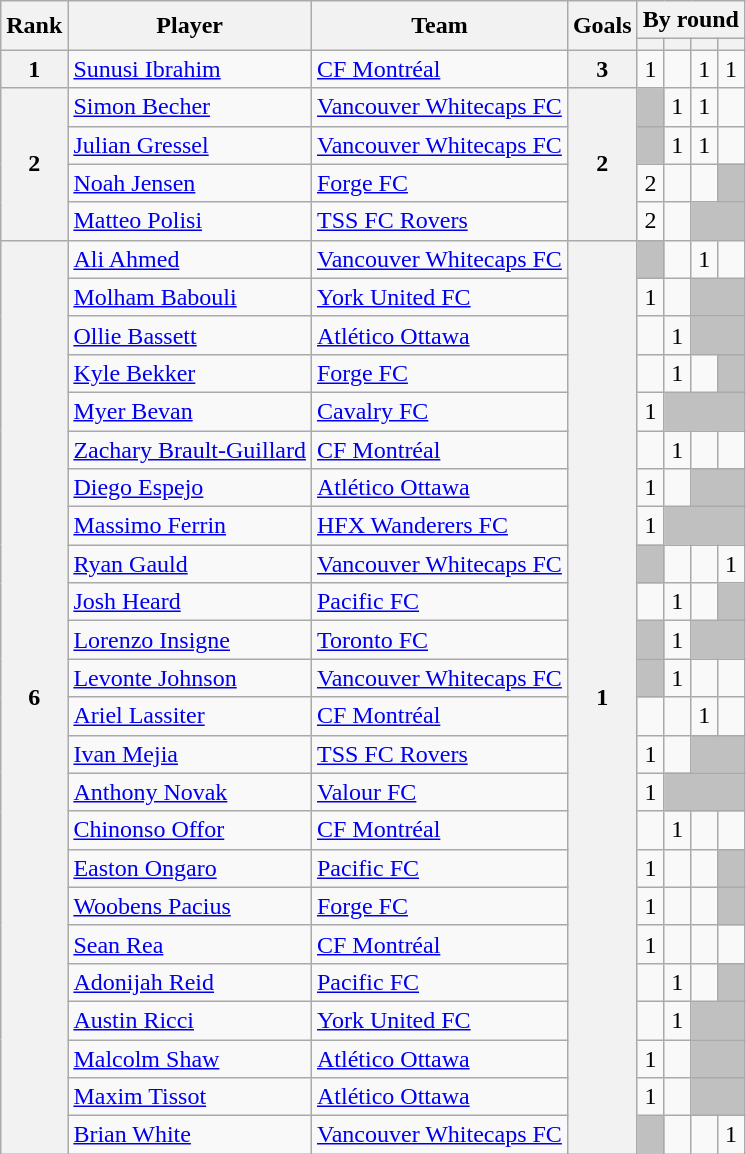<table class="wikitable sortable" style="text-align:center">
<tr>
<th rowspan="2">Rank</th>
<th rowspan="2">Player</th>
<th rowspan="2">Team</th>
<th rowspan="2">Goals</th>
<th colspan="10">By round</th>
</tr>
<tr>
<th></th>
<th></th>
<th></th>
<th></th>
</tr>
<tr>
<th>1</th>
<td align="left"> <a href='#'>Sunusi Ibrahim</a></td>
<td align="left"><a href='#'>CF Montréal</a></td>
<th>3</th>
<td>1</td>
<td></td>
<td>1</td>
<td>1</td>
</tr>
<tr>
<th rowspan="4">2</th>
<td align="left"> <a href='#'>Simon Becher</a></td>
<td align="left"><a href='#'>Vancouver Whitecaps FC</a></td>
<th rowspan="4">2</th>
<td bgcolor=silver colspan=1></td>
<td>1</td>
<td>1</td>
<td></td>
</tr>
<tr>
<td align="left"> <a href='#'>Julian Gressel</a></td>
<td align="left"><a href='#'>Vancouver Whitecaps FC</a></td>
<td bgcolor=silver colspan=1></td>
<td>1</td>
<td>1</td>
<td></td>
</tr>
<tr>
<td align="left"> <a href='#'>Noah Jensen</a></td>
<td align="left"><a href='#'>Forge FC</a></td>
<td>2</td>
<td></td>
<td></td>
<td bgcolor=silver></td>
</tr>
<tr>
<td align="left"> <a href='#'>Matteo Polisi</a></td>
<td align="left"><a href='#'>TSS FC Rovers</a></td>
<td>2</td>
<td></td>
<td bgcolor=silver colspan=2></td>
</tr>
<tr>
<th rowspan="24">6</th>
<td align="left"> <a href='#'>Ali Ahmed</a></td>
<td align="left"><a href='#'>Vancouver Whitecaps FC</a></td>
<th rowspan="24">1</th>
<td bgcolor=silver colspan=1></td>
<td></td>
<td>1</td>
<td></td>
</tr>
<tr>
<td align="left"> <a href='#'>Molham Babouli</a></td>
<td align="left"><a href='#'>York United FC</a></td>
<td>1</td>
<td></td>
<td bgcolor=silver colspan=2></td>
</tr>
<tr>
<td align="left"> <a href='#'>Ollie Bassett</a></td>
<td align="left"><a href='#'>Atlético Ottawa</a></td>
<td></td>
<td>1</td>
<td bgcolor=silver colspan=2></td>
</tr>
<tr>
<td align="left"> <a href='#'>Kyle Bekker</a></td>
<td align="left"><a href='#'>Forge FC</a></td>
<td></td>
<td>1</td>
<td></td>
<td bgcolor=silver></td>
</tr>
<tr>
<td align="left"> <a href='#'>Myer Bevan</a></td>
<td align="left"><a href='#'>Cavalry FC</a></td>
<td>1</td>
<td bgcolor="silver" colspan=3></td>
</tr>
<tr>
<td align="left"> <a href='#'>Zachary Brault-Guillard</a></td>
<td align="left"><a href='#'>CF Montréal</a></td>
<td></td>
<td>1</td>
<td></td>
<td></td>
</tr>
<tr>
<td align="left"> <a href='#'>Diego Espejo</a></td>
<td align="left"><a href='#'>Atlético Ottawa</a></td>
<td>1</td>
<td></td>
<td bgcolor=silver colspan=2></td>
</tr>
<tr>
<td align="left"> <a href='#'>Massimo Ferrin</a></td>
<td align="left"><a href='#'>HFX Wanderers FC</a></td>
<td>1</td>
<td bgcolor="silver" colspan=3></td>
</tr>
<tr>
<td align="left"> <a href='#'>Ryan Gauld</a></td>
<td align="left"><a href='#'>Vancouver Whitecaps FC</a></td>
<td bgcolor=silver colspan=1></td>
<td></td>
<td></td>
<td>1</td>
</tr>
<tr>
<td align="left"> <a href='#'>Josh Heard</a></td>
<td align="left"><a href='#'>Pacific FC</a></td>
<td></td>
<td>1</td>
<td></td>
<td bgcolor=silver></td>
</tr>
<tr>
<td align="left"> <a href='#'>Lorenzo Insigne</a></td>
<td align="left"><a href='#'>Toronto FC</a></td>
<td bgcolor=silver colspan=1></td>
<td>1</td>
<td bgcolor=silver colspan=2></td>
</tr>
<tr>
<td align="left"> <a href='#'>Levonte Johnson</a></td>
<td align="left"><a href='#'>Vancouver Whitecaps FC</a></td>
<td bgcolor=silver colspan=1></td>
<td>1</td>
<td></td>
<td></td>
</tr>
<tr>
<td align="left"> <a href='#'>Ariel Lassiter</a></td>
<td align="left"><a href='#'>CF Montréal</a></td>
<td></td>
<td></td>
<td>1</td>
<td></td>
</tr>
<tr>
<td align="left"> <a href='#'>Ivan Mejia</a></td>
<td align="left"><a href='#'>TSS FC Rovers</a></td>
<td>1</td>
<td></td>
<td bgcolor=silver colspan=2></td>
</tr>
<tr>
<td align="left"> <a href='#'>Anthony Novak</a></td>
<td align="left"><a href='#'>Valour FC</a></td>
<td>1</td>
<td bgcolor="silver" colspan=3></td>
</tr>
<tr>
<td align="left"> <a href='#'>Chinonso Offor</a></td>
<td align="left"><a href='#'>CF Montréal</a></td>
<td></td>
<td>1</td>
<td></td>
<td></td>
</tr>
<tr>
<td align="left"> <a href='#'>Easton Ongaro</a></td>
<td align="left"><a href='#'>Pacific FC</a></td>
<td>1</td>
<td></td>
<td></td>
<td bgcolor=silver></td>
</tr>
<tr>
<td align="left"> <a href='#'>Woobens Pacius</a></td>
<td align="left"><a href='#'>Forge FC</a></td>
<td>1</td>
<td></td>
<td></td>
<td bgcolor=silver></td>
</tr>
<tr>
<td align="left"> <a href='#'>Sean Rea</a></td>
<td align="left"><a href='#'>CF Montréal</a></td>
<td>1</td>
<td></td>
<td></td>
<td></td>
</tr>
<tr>
<td align="left"> <a href='#'>Adonijah Reid</a></td>
<td align="left"><a href='#'>Pacific FC</a></td>
<td></td>
<td>1</td>
<td></td>
<td bgcolor=silver></td>
</tr>
<tr>
<td align="left"> <a href='#'>Austin Ricci</a></td>
<td align="left"><a href='#'>York United FC</a></td>
<td></td>
<td>1</td>
<td bgcolor=silver colspan=2></td>
</tr>
<tr>
<td align="left"> <a href='#'>Malcolm Shaw</a></td>
<td align="left"><a href='#'>Atlético Ottawa</a></td>
<td>1</td>
<td></td>
<td bgcolor=silver colspan=2></td>
</tr>
<tr>
<td align="left"> <a href='#'>Maxim Tissot</a></td>
<td align="left"><a href='#'>Atlético Ottawa</a></td>
<td>1</td>
<td></td>
<td bgcolor=silver colspan=2></td>
</tr>
<tr>
<td align="left"> <a href='#'>Brian White</a></td>
<td align="left"><a href='#'>Vancouver Whitecaps FC</a></td>
<td bgcolor=silver colspan=1></td>
<td></td>
<td></td>
<td>1</td>
</tr>
</table>
